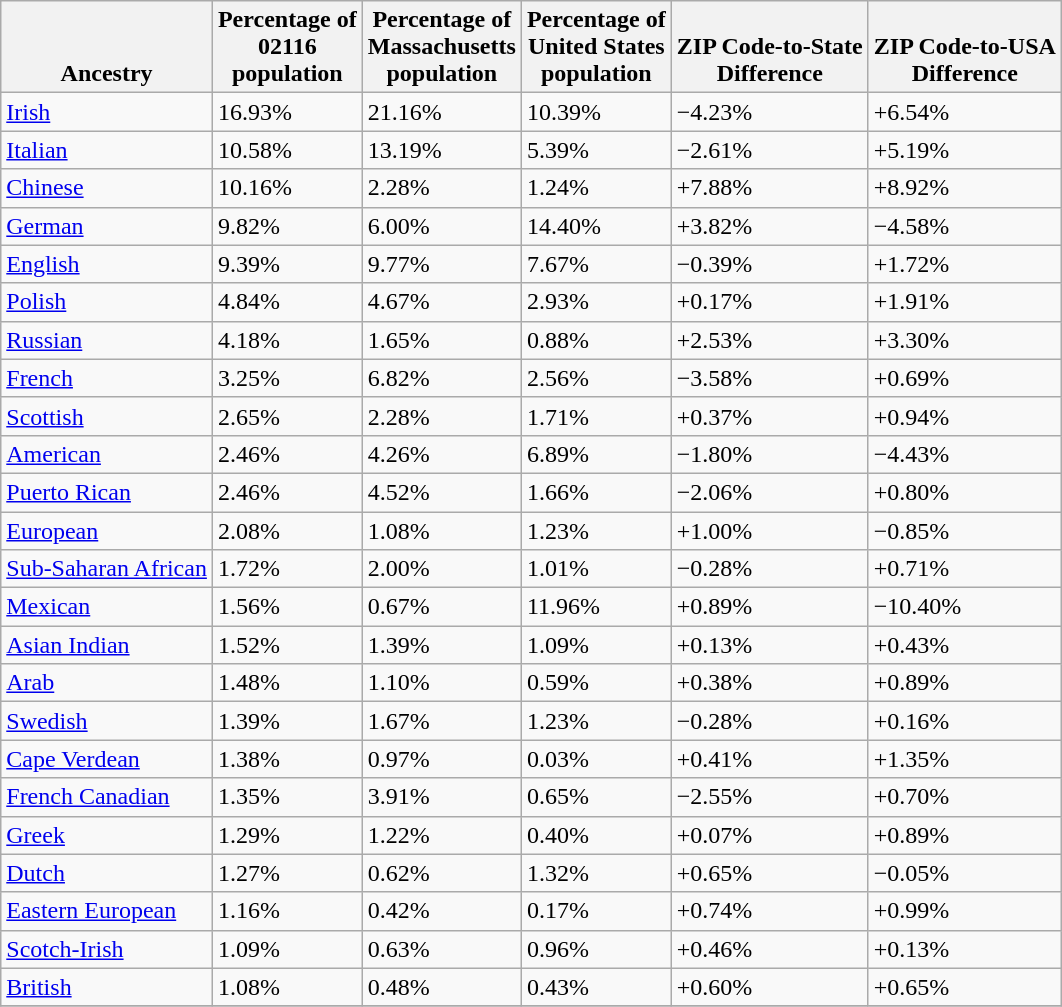<table class="wikitable sortable">
<tr valign=bottom>
<th>Ancestry</th>
<th>Percentage of<br>02116<br>population</th>
<th>Percentage of<br>Massachusetts<br>population</th>
<th>Percentage of<br>United States<br>population</th>
<th>ZIP Code-to-State<br>Difference</th>
<th>ZIP Code-to-USA<br>Difference</th>
</tr>
<tr>
<td><a href='#'>Irish</a></td>
<td>16.93%</td>
<td>21.16%</td>
<td>10.39%</td>
<td>−4.23%</td>
<td>+6.54%</td>
</tr>
<tr>
<td><a href='#'>Italian</a></td>
<td>10.58%</td>
<td>13.19%</td>
<td>5.39%</td>
<td>−2.61%</td>
<td>+5.19%</td>
</tr>
<tr>
<td><a href='#'>Chinese</a></td>
<td>10.16%</td>
<td>2.28%</td>
<td>1.24%</td>
<td>+7.88%</td>
<td>+8.92%</td>
</tr>
<tr>
<td><a href='#'>German</a></td>
<td>9.82%</td>
<td>6.00%</td>
<td>14.40%</td>
<td>+3.82%</td>
<td>−4.58%</td>
</tr>
<tr>
<td><a href='#'>English</a></td>
<td>9.39%</td>
<td>9.77%</td>
<td>7.67%</td>
<td>−0.39%</td>
<td>+1.72%</td>
</tr>
<tr>
<td><a href='#'>Polish</a></td>
<td>4.84%</td>
<td>4.67%</td>
<td>2.93%</td>
<td>+0.17%</td>
<td>+1.91%</td>
</tr>
<tr>
<td><a href='#'>Russian</a></td>
<td>4.18%</td>
<td>1.65%</td>
<td>0.88%</td>
<td>+2.53%</td>
<td>+3.30%</td>
</tr>
<tr>
<td><a href='#'>French</a></td>
<td>3.25%</td>
<td>6.82%</td>
<td>2.56%</td>
<td>−3.58%</td>
<td>+0.69%</td>
</tr>
<tr>
<td><a href='#'>Scottish</a></td>
<td>2.65%</td>
<td>2.28%</td>
<td>1.71%</td>
<td>+0.37%</td>
<td>+0.94%</td>
</tr>
<tr>
<td><a href='#'>American</a></td>
<td>2.46%</td>
<td>4.26%</td>
<td>6.89%</td>
<td>−1.80%</td>
<td>−4.43%</td>
</tr>
<tr>
<td><a href='#'>Puerto Rican</a></td>
<td>2.46%</td>
<td>4.52%</td>
<td>1.66%</td>
<td>−2.06%</td>
<td>+0.80%</td>
</tr>
<tr>
<td><a href='#'>European</a></td>
<td>2.08%</td>
<td>1.08%</td>
<td>1.23%</td>
<td>+1.00%</td>
<td>−0.85%</td>
</tr>
<tr>
<td><a href='#'>Sub-Saharan African</a></td>
<td>1.72%</td>
<td>2.00%</td>
<td>1.01%</td>
<td>−0.28%</td>
<td>+0.71%</td>
</tr>
<tr>
<td><a href='#'>Mexican</a></td>
<td>1.56%</td>
<td>0.67%</td>
<td>11.96%</td>
<td>+0.89%</td>
<td>−10.40%</td>
</tr>
<tr>
<td><a href='#'>Asian Indian</a></td>
<td>1.52%</td>
<td>1.39%</td>
<td>1.09%</td>
<td>+0.13%</td>
<td>+0.43%</td>
</tr>
<tr>
<td><a href='#'>Arab</a></td>
<td>1.48%</td>
<td>1.10%</td>
<td>0.59%</td>
<td>+0.38%</td>
<td>+0.89%</td>
</tr>
<tr>
<td><a href='#'>Swedish</a></td>
<td>1.39%</td>
<td>1.67%</td>
<td>1.23%</td>
<td>−0.28%</td>
<td>+0.16%</td>
</tr>
<tr>
<td><a href='#'>Cape Verdean</a></td>
<td>1.38%</td>
<td>0.97%</td>
<td>0.03%</td>
<td>+0.41%</td>
<td>+1.35%</td>
</tr>
<tr>
<td><a href='#'>French Canadian</a></td>
<td>1.35%</td>
<td>3.91%</td>
<td>0.65%</td>
<td>−2.55%</td>
<td>+0.70%</td>
</tr>
<tr>
<td><a href='#'>Greek</a></td>
<td>1.29%</td>
<td>1.22%</td>
<td>0.40%</td>
<td>+0.07%</td>
<td>+0.89%</td>
</tr>
<tr>
<td><a href='#'>Dutch</a></td>
<td>1.27%</td>
<td>0.62%</td>
<td>1.32%</td>
<td>+0.65%</td>
<td>−0.05%</td>
</tr>
<tr>
<td><a href='#'>Eastern European</a></td>
<td>1.16%</td>
<td>0.42%</td>
<td>0.17%</td>
<td>+0.74%</td>
<td>+0.99%</td>
</tr>
<tr>
<td><a href='#'>Scotch-Irish</a></td>
<td>1.09%</td>
<td>0.63%</td>
<td>0.96%</td>
<td>+0.46%</td>
<td>+0.13%</td>
</tr>
<tr>
<td><a href='#'>British</a></td>
<td>1.08%</td>
<td>0.48%</td>
<td>0.43%</td>
<td>+0.60%</td>
<td>+0.65%</td>
</tr>
<tr>
</tr>
</table>
